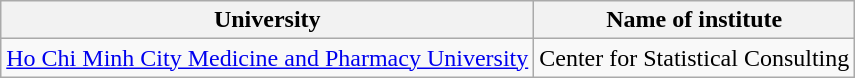<table class="wikitable">
<tr>
<th>University</th>
<th>Name of institute</th>
</tr>
<tr>
<td><a href='#'>Ho Chi Minh City Medicine and Pharmacy University</a></td>
<td>Center for Statistical Consulting </td>
</tr>
</table>
